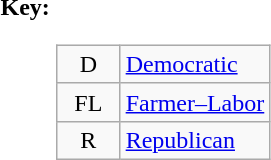<table>
<tr valign=top>
<th>Key:</th>
<td><br><table class=wikitable>
<tr>
<td align=center width=35px >D</td>
<td><a href='#'>Democratic</a></td>
</tr>
<tr>
<td align=center width=35px >FL</td>
<td><a href='#'>Farmer–Labor</a></td>
</tr>
<tr>
<td align=center width=35px >R</td>
<td><a href='#'>Republican</a></td>
</tr>
</table>
</td>
</tr>
</table>
